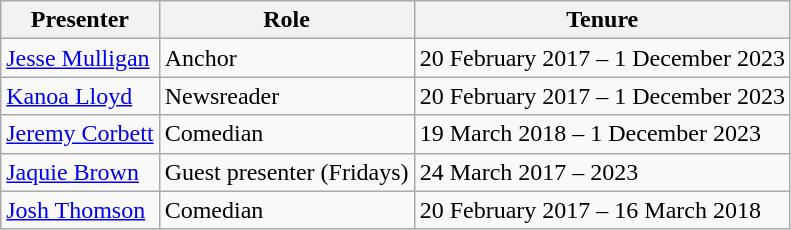<table class="wikitable">
<tr>
<th>Presenter</th>
<th>Role</th>
<th>Tenure</th>
</tr>
<tr>
<td><a href='#'>Jesse Mulligan</a></td>
<td>Anchor</td>
<td>20 February 2017 – 1 December 2023</td>
</tr>
<tr>
<td><a href='#'>Kanoa Lloyd</a></td>
<td>Newsreader</td>
<td>20 February 2017 – 1 December 2023</td>
</tr>
<tr>
<td><a href='#'>Jeremy Corbett</a></td>
<td>Comedian</td>
<td>19 March 2018 – 1 December 2023</td>
</tr>
<tr>
<td><a href='#'>Jaquie Brown</a></td>
<td>Guest presenter (Fridays)</td>
<td>24 March 2017 – 2023</td>
</tr>
<tr>
<td><a href='#'>Josh Thomson</a></td>
<td>Comedian</td>
<td>20 February 2017 – 16 March 2018</td>
</tr>
</table>
